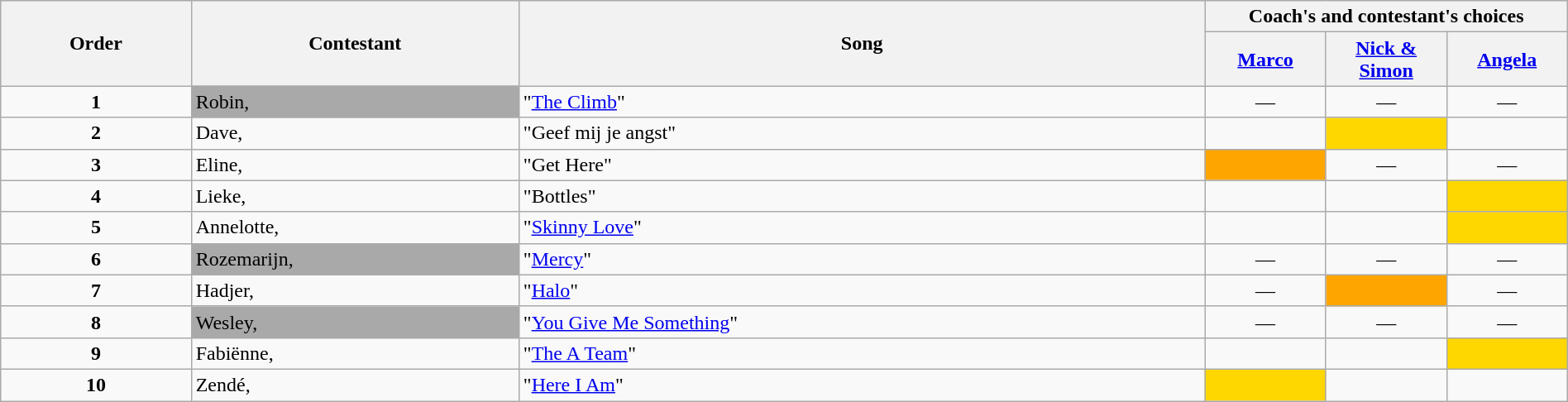<table class="wikitable" style="width:100%;">
<tr>
<th rowspan=2>Order</th>
<th rowspan=2>Contestant</th>
<th rowspan=2>Song</th>
<th colspan=3>Coach's and contestant's choices</th>
</tr>
<tr>
<th width="90"><a href='#'>Marco</a></th>
<th width="90"><a href='#'>Nick & Simon</a></th>
<th width="90"><a href='#'>Angela</a></th>
</tr>
<tr>
<td align="center"><strong>1</strong></td>
<td bgcolor="darkgray">Robin, </td>
<td>"<a href='#'>The Climb</a>"</td>
<td align="center">—</td>
<td align="center">—</td>
<td align="center">—</td>
</tr>
<tr>
<td align="center"><strong>2</strong></td>
<td>Dave, </td>
<td>"Geef mij je angst"</td>
<td style="text-align:center;"></td>
<td style="background:gold;text-align:center;"></td>
<td style="text-align:center;"></td>
</tr>
<tr>
<td align="center"><strong>3</strong></td>
<td>Eline, </td>
<td>"Get Here"</td>
<td style="background:orange;text-align:center;"></td>
<td align="center">—</td>
<td align="center">—</td>
</tr>
<tr>
<td align="center"><strong>4</strong></td>
<td>Lieke, </td>
<td>"Bottles"</td>
<td style="text-align:center;"></td>
<td style="text-align:center;"></td>
<td style="background:gold;text-align:center;"></td>
</tr>
<tr>
<td align="center"><strong>5</strong></td>
<td>Annelotte, </td>
<td>"<a href='#'>Skinny Love</a>"</td>
<td style="text-align:center;"></td>
<td style="text-align:center;"></td>
<td style="background:gold;text-align:center;"></td>
</tr>
<tr>
<td align="center"><strong>6</strong></td>
<td bgcolor="darkgray">Rozemarijn, </td>
<td>"<a href='#'>Mercy</a>"</td>
<td align="center">—</td>
<td align="center">—</td>
<td align="center">—</td>
</tr>
<tr>
<td align="center"><strong>7</strong></td>
<td>Hadjer, </td>
<td>"<a href='#'>Halo</a>"</td>
<td align="center">—</td>
<td style="background:orange;text-align:center;"></td>
<td align="center">—</td>
</tr>
<tr>
<td align="center"><strong>8</strong></td>
<td bgcolor="darkgray">Wesley, </td>
<td>"<a href='#'>You Give Me Something</a>"</td>
<td align="center">—</td>
<td align="center">—</td>
<td align="center">—</td>
</tr>
<tr>
<td align="center"><strong>9</strong></td>
<td>Fabiënne, </td>
<td>"<a href='#'>The A Team</a>"</td>
<td style="text-align:center;"></td>
<td style="text-align:center;"></td>
<td style="background:gold;text-align:center;"></td>
</tr>
<tr>
<td align="center"><strong>10</strong></td>
<td>Zendé, </td>
<td>"<a href='#'>Here I Am</a>"</td>
<td style="background:gold;text-align:center;"></td>
<td style="text-align:center;"></td>
<td style="text-align:center;"></td>
</tr>
</table>
